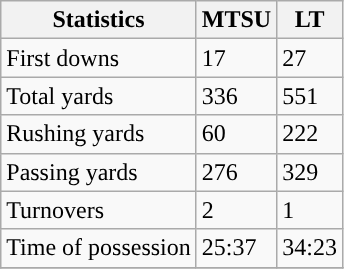<table class="wikitable" style="float: left;">
<tr>
<th>Statistics</th>
<th>MTSU</th>
<th>LT</th>
</tr>
<tr>
<td>First downs</td>
<td>17</td>
<td>27</td>
</tr>
<tr>
<td>Total yards</td>
<td>336</td>
<td>551</td>
</tr>
<tr>
<td>Rushing yards</td>
<td>60</td>
<td>222</td>
</tr>
<tr>
<td>Passing yards</td>
<td>276</td>
<td>329</td>
</tr>
<tr>
<td>Turnovers</td>
<td>2</td>
<td>1</td>
</tr>
<tr>
<td>Time of possession</td>
<td>25:37</td>
<td>34:23</td>
</tr>
<tr>
</tr>
</table>
